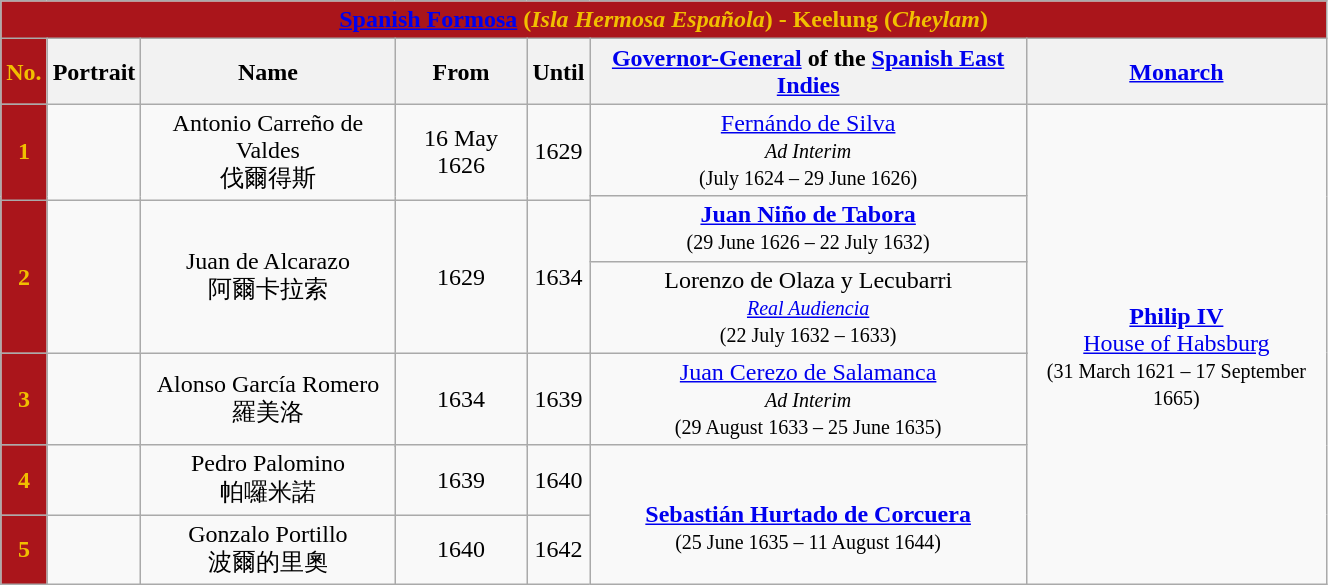<table class="wikitable" style="text-align: center; width:70%">
<tr>
<th colspan="7" align="center" style="background:#AA151B; color:#F1BF00;"> <a href='#'><span>Spanish Formosa</span></a> (<em>Isla</em> <em>Hermosa Española</em>) - Keelung (<em>Cheylam</em>)</th>
</tr>
<tr>
<th align=center style="background:#AA151B; color:#F1BF00;">No.</th>
<th>Portrait</th>
<th>Name</th>
<th>From</th>
<th>Until</th>
<th><a href='#'>Governor-General</a> of the <a href='#'>Spanish East Indies</a><br></th>
<th><a href='#'>Monarch</a><br></th>
</tr>
<tr>
<th rowspan="2" style="background:#AA151B; color:#F1BF00;">1</th>
<td rowspan="2"></td>
<td rowspan="2">Antonio Carreño de Valdes<br>伐爾得斯</td>
<td rowspan="2">16 May 1626</td>
<td rowspan="2">1629</td>
<td><a href='#'>Fernándo de Silva</a><br><small><em>Ad Interim</em></small><br><small>(July 1624 – 29 June 1626)</small></td>
<td rowspan="9"><br><a href='#'><strong>Philip IV</strong></a><br><a href='#'>House of Habsburg</a><br><small>(31 March 1621 – 17 September 1665)</small></td>
</tr>
<tr>
<td rowspan="2"><strong><a href='#'>Juan Niño de Tabora</a></strong><br><small>(29 June 1626 – 22 July 1632)</small></td>
</tr>
<tr>
<th rowspan="3" style="background:#AA151B; color:#F1BF00;">2</th>
<td rowspan="3"></td>
<td rowspan="3">Juan de Alcarazo<br>阿爾卡拉索</td>
<td rowspan="3">1629</td>
<td rowspan="3">1634</td>
</tr>
<tr>
<td>Lorenzo de Olaza y Lecubarri<br><small><em><a href='#'>Real Audiencia</a></em></small><br><small>(22 July 1632 – 1633)</small></td>
</tr>
<tr>
<td rowspan="2"><a href='#'>Juan Cerezo de Salamanca</a><br><small><em>Ad Interim</em></small><br><small>(29 August 1633 – 25 June 1635)</small></td>
</tr>
<tr>
<th rowspan="2" style="background:#AA151B; color:#F1BF00;">3</th>
<td rowspan="2"></td>
<td rowspan="2">Alonso García Romero<br>羅美洛</td>
<td rowspan="2">1634</td>
<td rowspan="2">1639</td>
</tr>
<tr>
<td rowspan="3"><br><strong><a href='#'>Sebastián Hurtado de Corcuera</a></strong><br><small>(25 June 1635 – 11 August 1644)</small></td>
</tr>
<tr>
<th style="background:#AA151B; color:#F1BF00;">4</th>
<td></td>
<td>Pedro Palomino<br>帕囉米諾</td>
<td>1639</td>
<td>1640</td>
</tr>
<tr>
<th style="background:#AA151B; color:#F1BF00;">5</th>
<td></td>
<td>Gonzalo Portillo<br>波爾的里奧</td>
<td>1640</td>
<td>1642</td>
</tr>
</table>
